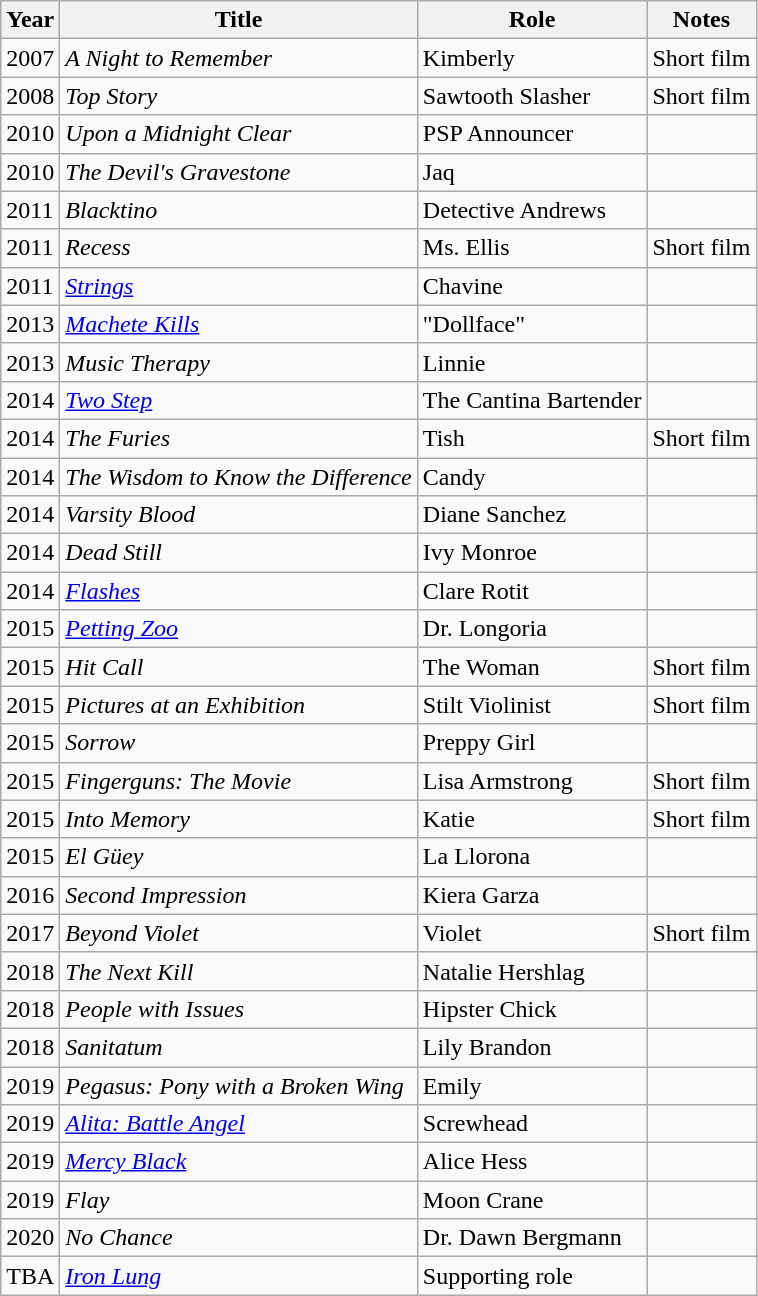<table class="wikitable sortable">
<tr>
<th>Year</th>
<th>Title</th>
<th>Role</th>
<th class="unsortable">Notes</th>
</tr>
<tr>
<td>2007</td>
<td><em>A Night to Remember</em></td>
<td>Kimberly</td>
<td>Short film</td>
</tr>
<tr>
<td>2008</td>
<td><em>Top Story</em></td>
<td>Sawtooth Slasher</td>
<td>Short film</td>
</tr>
<tr>
<td>2010</td>
<td><em>Upon a Midnight Clear</em></td>
<td>PSP Announcer</td>
<td></td>
</tr>
<tr>
<td>2010</td>
<td><em>The Devil's Gravestone</em></td>
<td>Jaq</td>
<td></td>
</tr>
<tr>
<td>2011</td>
<td><em>Blacktino</em></td>
<td>Detective Andrews</td>
<td></td>
</tr>
<tr>
<td>2011</td>
<td><em>Recess</em></td>
<td>Ms. Ellis</td>
<td>Short film</td>
</tr>
<tr>
<td>2011</td>
<td><em><a href='#'>Strings</a></em></td>
<td>Chavine</td>
<td></td>
</tr>
<tr>
<td>2013</td>
<td><em><a href='#'>Machete Kills</a></em></td>
<td>"Dollface"</td>
<td></td>
</tr>
<tr>
<td>2013</td>
<td><em>Music Therapy</em></td>
<td>Linnie</td>
<td></td>
</tr>
<tr>
<td>2014</td>
<td><em><a href='#'>Two Step</a></em></td>
<td>The Cantina Bartender</td>
<td></td>
</tr>
<tr>
<td>2014</td>
<td><em>The Furies</em></td>
<td>Tish</td>
<td>Short film</td>
</tr>
<tr>
<td>2014</td>
<td><em>The Wisdom to Know the Difference</em></td>
<td>Candy</td>
<td></td>
</tr>
<tr>
<td>2014</td>
<td><em>Varsity Blood</em></td>
<td>Diane Sanchez</td>
<td></td>
</tr>
<tr>
<td>2014</td>
<td><em>Dead Still</em></td>
<td>Ivy Monroe</td>
<td></td>
</tr>
<tr>
<td>2014</td>
<td><em><a href='#'>Flashes</a></em></td>
<td>Clare Rotit</td>
<td></td>
</tr>
<tr>
<td>2015</td>
<td><em><a href='#'>Petting Zoo</a></em></td>
<td>Dr. Longoria</td>
<td></td>
</tr>
<tr>
<td>2015</td>
<td><em>Hit Call</em></td>
<td>The Woman</td>
<td>Short film</td>
</tr>
<tr>
<td>2015</td>
<td><em>Pictures at an Exhibition</em></td>
<td>Stilt Violinist</td>
<td>Short film</td>
</tr>
<tr>
<td>2015</td>
<td><em>Sorrow</em></td>
<td>Preppy Girl</td>
<td></td>
</tr>
<tr>
<td>2015</td>
<td><em>Fingerguns: The Movie</em></td>
<td>Lisa Armstrong</td>
<td>Short film</td>
</tr>
<tr>
<td>2015</td>
<td><em>Into Memory</em></td>
<td>Katie</td>
<td>Short film</td>
</tr>
<tr>
<td>2015</td>
<td><em>El Güey</em></td>
<td>La Llorona</td>
<td></td>
</tr>
<tr>
<td>2016</td>
<td><em>Second Impression</em></td>
<td>Kiera Garza</td>
<td></td>
</tr>
<tr>
<td>2017</td>
<td><em>Beyond Violet</em></td>
<td>Violet</td>
<td>Short film</td>
</tr>
<tr>
<td>2018</td>
<td><em>The Next Kill</em></td>
<td>Natalie Hershlag</td>
<td></td>
</tr>
<tr>
<td>2018</td>
<td><em>People with Issues</em></td>
<td>Hipster Chick</td>
<td></td>
</tr>
<tr>
<td>2018</td>
<td><em>Sanitatum</em></td>
<td>Lily Brandon</td>
<td></td>
</tr>
<tr>
<td>2019</td>
<td><em>Pegasus: Pony with a Broken Wing</em></td>
<td>Emily</td>
<td></td>
</tr>
<tr>
<td>2019</td>
<td><em><a href='#'>Alita: Battle Angel</a></em></td>
<td>Screwhead</td>
<td></td>
</tr>
<tr>
<td>2019</td>
<td><em><a href='#'>Mercy Black</a></em></td>
<td>Alice Hess</td>
<td></td>
</tr>
<tr>
<td>2019</td>
<td><em>Flay</em></td>
<td>Moon Crane</td>
<td></td>
</tr>
<tr>
<td>2020</td>
<td><em>No Chance</em></td>
<td>Dr. Dawn Bergmann</td>
<td></td>
</tr>
<tr>
<td>TBA</td>
<td><em><a href='#'>Iron Lung</a></em></td>
<td>Supporting role</td>
<td></td>
</tr>
</table>
